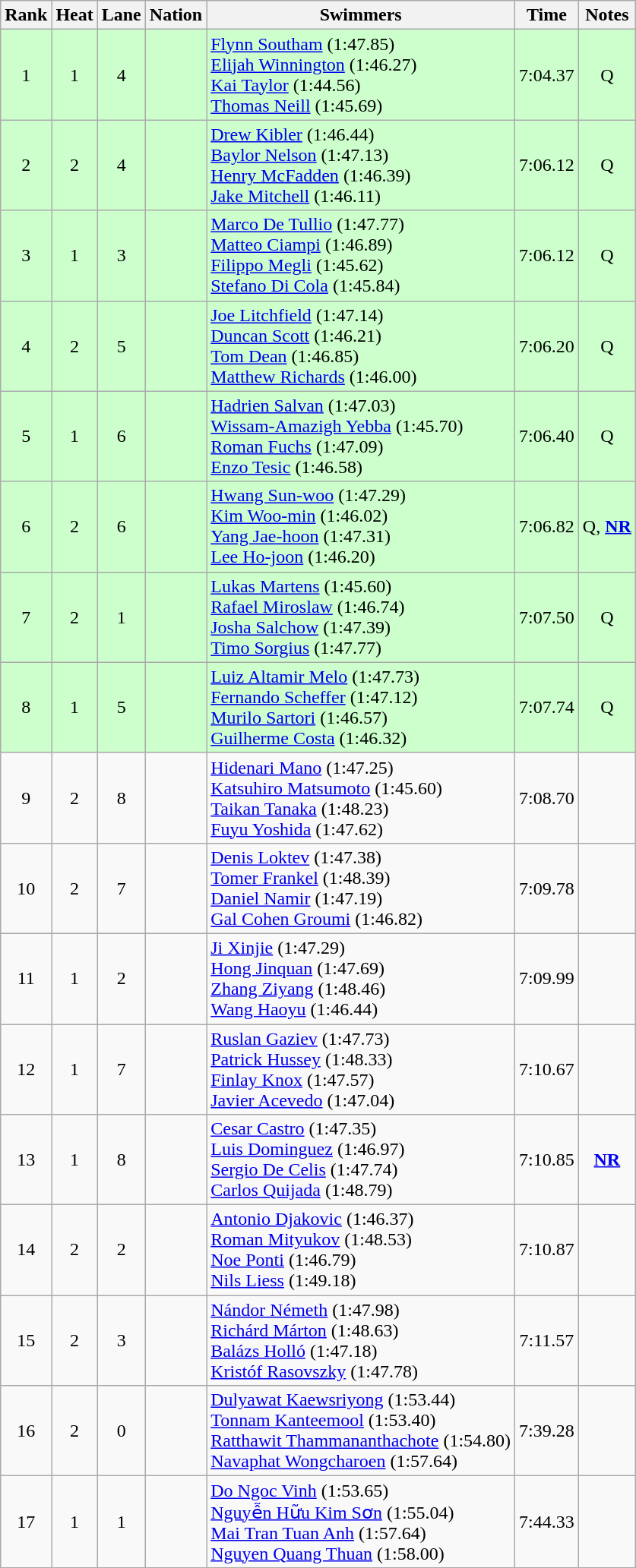<table class="wikitable sortable" style="text-align:center">
<tr>
<th>Rank</th>
<th>Heat</th>
<th>Lane</th>
<th>Nation</th>
<th>Swimmers</th>
<th>Time</th>
<th>Notes</th>
</tr>
<tr bgcolor=ccffcc>
<td>1</td>
<td>1</td>
<td>4</td>
<td align=left></td>
<td align=left><a href='#'>Flynn Southam</a> (1:47.85)<br><a href='#'>Elijah Winnington</a> (1:46.27)<br><a href='#'>Kai Taylor</a> (1:44.56)<br><a href='#'>Thomas Neill</a> (1:45.69)</td>
<td>7:04.37</td>
<td>Q</td>
</tr>
<tr bgcolor=ccffcc>
<td>2</td>
<td>2</td>
<td>4</td>
<td align=left></td>
<td align=left><a href='#'>Drew Kibler</a> (1:46.44)<br><a href='#'>Baylor Nelson</a> (1:47.13)<br><a href='#'>Henry McFadden</a> (1:46.39)<br><a href='#'>Jake Mitchell</a> (1:46.11)</td>
<td>7:06.12</td>
<td>Q</td>
</tr>
<tr bgcolor=ccffcc>
<td>3</td>
<td>1</td>
<td>3</td>
<td align=left></td>
<td align=left><a href='#'>Marco De Tullio</a> (1:47.77)<br><a href='#'>Matteo Ciampi</a> (1:46.89)<br><a href='#'>Filippo Megli</a> (1:45.62)<br><a href='#'>Stefano Di Cola</a> (1:45.84)</td>
<td>7:06.12</td>
<td>Q</td>
</tr>
<tr bgcolor=ccffcc>
<td>4</td>
<td>2</td>
<td>5</td>
<td align=left></td>
<td align=left><a href='#'>Joe Litchfield</a> (1:47.14)<br><a href='#'>Duncan Scott</a> (1:46.21)<br><a href='#'>Tom Dean</a> (1:46.85)<br><a href='#'>Matthew Richards</a> (1:46.00)</td>
<td>7:06.20</td>
<td>Q</td>
</tr>
<tr bgcolor=ccffcc>
<td>5</td>
<td>1</td>
<td>6</td>
<td align=left></td>
<td align=left><a href='#'>Hadrien Salvan</a> (1:47.03)<br><a href='#'>Wissam-Amazigh Yebba</a> (1:45.70)<br><a href='#'>Roman Fuchs</a> (1:47.09)<br><a href='#'>Enzo Tesic</a> (1:46.58)</td>
<td>7:06.40</td>
<td>Q</td>
</tr>
<tr bgcolor=ccffcc>
<td>6</td>
<td>2</td>
<td>6</td>
<td align=left></td>
<td align=left><a href='#'>Hwang Sun-woo</a> (1:47.29)<br><a href='#'>Kim Woo-min</a> (1:46.02)<br><a href='#'>Yang Jae-hoon</a> (1:47.31)<br><a href='#'>Lee Ho-joon</a> (1:46.20)</td>
<td>7:06.82</td>
<td>Q, <strong><a href='#'>NR</a></strong></td>
</tr>
<tr bgcolor=ccffcc>
<td>7</td>
<td>2</td>
<td>1</td>
<td align=left></td>
<td align=left><a href='#'>Lukas Martens</a> (1:45.60)<br><a href='#'>Rafael Miroslaw</a> (1:46.74)<br><a href='#'>Josha Salchow</a> (1:47.39)<br><a href='#'>Timo Sorgius</a> (1:47.77)</td>
<td>7:07.50</td>
<td>Q</td>
</tr>
<tr bgcolor=ccffcc>
<td>8</td>
<td>1</td>
<td>5</td>
<td align=left></td>
<td align=left><a href='#'>Luiz Altamir Melo</a> (1:47.73)<br><a href='#'>Fernando Scheffer</a> (1:47.12)<br><a href='#'>Murilo Sartori</a> (1:46.57)<br><a href='#'>Guilherme Costa</a> (1:46.32)</td>
<td>7:07.74</td>
<td>Q</td>
</tr>
<tr>
<td>9</td>
<td>2</td>
<td>8</td>
<td align=left></td>
<td align=left><a href='#'>Hidenari Mano</a> (1:47.25)<br><a href='#'>Katsuhiro Matsumoto</a> (1:45.60)<br><a href='#'>Taikan Tanaka</a> (1:48.23)<br><a href='#'>Fuyu Yoshida</a> (1:47.62)</td>
<td>7:08.70</td>
<td></td>
</tr>
<tr>
<td>10</td>
<td>2</td>
<td>7</td>
<td align=left></td>
<td align=left><a href='#'>Denis Loktev</a> (1:47.38)<br><a href='#'>Tomer Frankel</a> (1:48.39)<br><a href='#'>Daniel Namir</a> (1:47.19)<br><a href='#'>Gal Cohen Groumi</a> (1:46.82)</td>
<td>7:09.78</td>
<td></td>
</tr>
<tr>
<td>11</td>
<td>1</td>
<td>2</td>
<td align=left></td>
<td align=left><a href='#'>Ji Xinjie</a> (1:47.29)<br><a href='#'>Hong Jinquan</a> (1:47.69)<br><a href='#'>Zhang Ziyang</a> (1:48.46)<br><a href='#'>Wang Haoyu</a> (1:46.44)</td>
<td>7:09.99</td>
<td></td>
</tr>
<tr>
<td>12</td>
<td>1</td>
<td>7</td>
<td align=left></td>
<td align=left><a href='#'>Ruslan Gaziev</a> (1:47.73)<br><a href='#'>Patrick Hussey</a> (1:48.33)<br><a href='#'>Finlay Knox</a> (1:47.57)<br><a href='#'>Javier Acevedo</a> (1:47.04)</td>
<td>7:10.67</td>
<td></td>
</tr>
<tr>
<td>13</td>
<td>1</td>
<td>8</td>
<td align=left></td>
<td align=left><a href='#'>Cesar Castro</a> (1:47.35)<br><a href='#'>Luis Dominguez</a> (1:46.97)<br><a href='#'>Sergio De Celis</a> (1:47.74)<br><a href='#'>Carlos Quijada</a> (1:48.79)</td>
<td>7:10.85</td>
<td><strong><a href='#'>NR</a></strong></td>
</tr>
<tr>
<td>14</td>
<td>2</td>
<td>2</td>
<td align=left></td>
<td align=left><a href='#'>Antonio Djakovic</a> (1:46.37)<br><a href='#'>Roman Mityukov</a> (1:48.53)<br><a href='#'>Noe Ponti</a> (1:46.79)<br><a href='#'>Nils Liess</a> (1:49.18)</td>
<td>7:10.87</td>
<td></td>
</tr>
<tr>
<td>15</td>
<td>2</td>
<td>3</td>
<td align=left></td>
<td align=left><a href='#'>Nándor Németh</a> (1:47.98)<br><a href='#'>Richárd Márton</a> (1:48.63)<br><a href='#'>Balázs Holló</a> (1:47.18)<br><a href='#'>Kristóf Rasovszky</a> (1:47.78)</td>
<td>7:11.57</td>
<td></td>
</tr>
<tr>
<td>16</td>
<td>2</td>
<td>0</td>
<td align=left></td>
<td align=left><a href='#'>Dulyawat Kaewsriyong</a> (1:53.44)<br><a href='#'>Tonnam Kanteemool</a> (1:53.40)<br><a href='#'>Ratthawit Thammananthachote</a> (1:54.80) <br> <a href='#'>Navaphat Wongcharoen</a> (1:57.64)</td>
<td>7:39.28</td>
<td></td>
</tr>
<tr>
<td>17</td>
<td>1</td>
<td>1</td>
<td align=left></td>
<td align=left><a href='#'>Do Ngoc Vinh</a> (1:53.65)<br><a href='#'>Nguyễn Hữu Kim Sơn</a> (1:55.04)<br><a href='#'>Mai Tran Tuan Anh</a> (1:57.64)<br><a href='#'>Nguyen Quang Thuan</a> (1:58.00)</td>
<td>7:44.33</td>
<td></td>
</tr>
</table>
